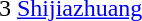<table cellspacing="0" cellpadding="0">
<tr>
<td><div>3 </div></td>
<td><a href='#'>Shijiazhuang</a></td>
</tr>
</table>
